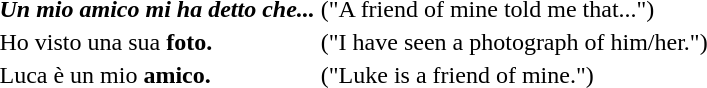<table>
<tr>
<td><strong><em>Un mio<strong> amico mi ha detto che...<em></td>
<td>("A friend of mine told me that...")</td>
</tr>
<tr>
<td></em>Ho visto </strong>una sua<strong> foto.<em></td>
<td>("I have seen a photograph of him/her.")</td>
</tr>
<tr>
<td></em>Luca è </strong>un mio<strong> amico.<em></td>
<td>("Luke is a friend of mine.")</td>
</tr>
</table>
